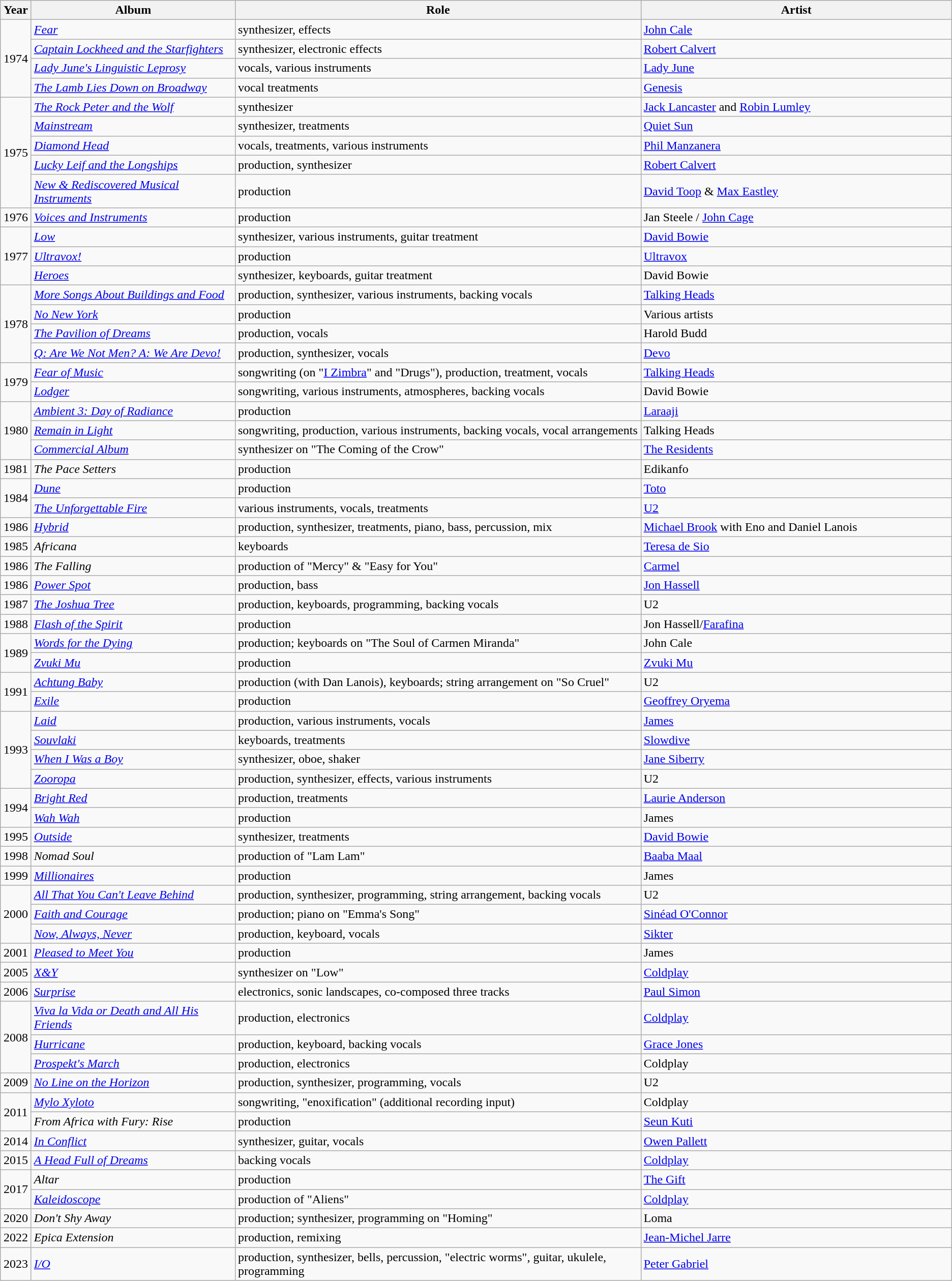<table class="wikitable sortable">
<tr>
<th width="33">Year</th>
<th width="260">Album</th>
<th>Role</th>
<th width="400">Artist</th>
</tr>
<tr>
<td rowspan="4" align="center">1974</td>
<td><em><a href='#'>Fear</a></em></td>
<td>synthesizer, effects</td>
<td><a href='#'>John Cale</a></td>
</tr>
<tr>
<td><em><a href='#'>Captain Lockheed and the Starfighters</a></em></td>
<td>synthesizer, electronic effects</td>
<td><a href='#'>Robert Calvert</a></td>
</tr>
<tr>
<td><em><a href='#'>Lady June's Linguistic Leprosy</a></em></td>
<td>vocals, various instruments</td>
<td><a href='#'>Lady June</a></td>
</tr>
<tr>
<td><em><a href='#'>The Lamb Lies Down on Broadway</a></em></td>
<td>vocal treatments</td>
<td><a href='#'>Genesis</a></td>
</tr>
<tr>
<td rowspan="5" align="center">1975</td>
<td><em><a href='#'>The Rock Peter and the Wolf</a></em></td>
<td>synthesizer</td>
<td><a href='#'>Jack Lancaster</a> and <a href='#'>Robin Lumley</a></td>
</tr>
<tr>
<td><em><a href='#'>Mainstream</a></em></td>
<td>synthesizer, treatments</td>
<td><a href='#'>Quiet Sun</a></td>
</tr>
<tr>
<td><em><a href='#'>Diamond Head</a></em></td>
<td>vocals, treatments, various instruments</td>
<td><a href='#'>Phil Manzanera</a></td>
</tr>
<tr>
<td><em><a href='#'>Lucky Leif and the Longships</a></em></td>
<td>production, synthesizer</td>
<td><a href='#'>Robert Calvert</a></td>
</tr>
<tr>
<td><em><a href='#'>New & Rediscovered Musical Instruments</a></em></td>
<td>production</td>
<td><a href='#'>David Toop</a> & <a href='#'>Max Eastley</a></td>
</tr>
<tr>
<td align="center">1976</td>
<td><em><a href='#'>Voices and Instruments</a></em></td>
<td>production</td>
<td>Jan Steele / <a href='#'>John Cage</a></td>
</tr>
<tr>
<td rowspan="3"  align="center">1977</td>
<td><em><a href='#'>Low</a></em></td>
<td>synthesizer, various instruments, guitar treatment</td>
<td><a href='#'>David Bowie</a></td>
</tr>
<tr>
<td><em><a href='#'>Ultravox!</a></em></td>
<td>production</td>
<td><a href='#'>Ultravox</a></td>
</tr>
<tr>
<td><em><a href='#'>Heroes</a></em></td>
<td>synthesizer, keyboards, guitar treatment</td>
<td>David Bowie</td>
</tr>
<tr>
<td rowspan="4" align="center">1978</td>
<td><em><a href='#'>More Songs About Buildings and Food</a></em></td>
<td>production, synthesizer, various instruments, backing vocals</td>
<td><a href='#'>Talking Heads</a></td>
</tr>
<tr>
<td><em><a href='#'>No New York</a></em></td>
<td>production</td>
<td>Various artists</td>
</tr>
<tr>
<td><em><a href='#'>The Pavilion of Dreams</a></em></td>
<td>production, vocals</td>
<td>Harold Budd</td>
</tr>
<tr>
<td><em><a href='#'>Q: Are We Not Men? A: We Are Devo!</a></em></td>
<td>production, synthesizer, vocals</td>
<td><a href='#'>Devo</a></td>
</tr>
<tr>
<td rowspan="2" align="center">1979</td>
<td><em><a href='#'>Fear of Music</a></em></td>
<td>songwriting (on "<a href='#'>I Zimbra</a>" and "Drugs"), production, treatment, vocals</td>
<td><a href='#'>Talking Heads</a></td>
</tr>
<tr>
<td><em><a href='#'>Lodger</a></em></td>
<td>songwriting, various instruments, atmospheres, backing vocals</td>
<td>David Bowie</td>
</tr>
<tr>
<td rowspan="3" align="center">1980</td>
<td><em><a href='#'>Ambient 3: Day of Radiance</a></em></td>
<td>production</td>
<td><a href='#'>Laraaji</a></td>
</tr>
<tr>
<td><em><a href='#'>Remain in Light</a></em></td>
<td>songwriting, production, various instruments, backing vocals, vocal arrangements</td>
<td>Talking Heads</td>
</tr>
<tr>
<td><em><a href='#'>Commercial Album</a></em></td>
<td>synthesizer on "The Coming of the Crow"</td>
<td><a href='#'>The Residents</a></td>
</tr>
<tr>
<td align="center">1981</td>
<td><em>The Pace Setters</em></td>
<td>production</td>
<td>Edikanfo</td>
</tr>
<tr>
<td rowspan="2" align="center">1984</td>
<td><em><a href='#'>Dune</a></em></td>
<td>production</td>
<td><a href='#'>Toto</a></td>
</tr>
<tr>
<td><em><a href='#'>The Unforgettable Fire</a></em></td>
<td>various instruments, vocals, treatments</td>
<td><a href='#'>U2</a></td>
</tr>
<tr>
<td align="center">1986</td>
<td><em><a href='#'>Hybrid</a></em></td>
<td>production, synthesizer, treatments, piano, bass, percussion, mix</td>
<td><a href='#'>Michael Brook</a> with Eno and Daniel Lanois</td>
</tr>
<tr>
<td align="center">1985</td>
<td><em>Africana</em></td>
<td>keyboards</td>
<td><a href='#'>Teresa de Sio</a></td>
</tr>
<tr>
<td align="center">1986</td>
<td><em>The Falling</em></td>
<td>production of "Mercy" & "Easy for You"</td>
<td><a href='#'>Carmel</a></td>
</tr>
<tr>
<td align="center">1986</td>
<td><em><a href='#'>Power Spot</a></em></td>
<td>production, bass</td>
<td><a href='#'>Jon Hassell</a></td>
</tr>
<tr>
<td align="center">1987</td>
<td><em><a href='#'>The Joshua Tree</a></em></td>
<td>production, keyboards, programming, backing vocals</td>
<td>U2</td>
</tr>
<tr>
<td align="center">1988</td>
<td><em><a href='#'>Flash of the Spirit</a></em></td>
<td>production</td>
<td>Jon Hassell/<a href='#'>Farafina</a></td>
</tr>
<tr>
<td rowspan="2" align="center">1989</td>
<td><em><a href='#'>Words for the Dying</a></em></td>
<td>production; keyboards on "The Soul of Carmen Miranda"</td>
<td>John Cale</td>
</tr>
<tr>
<td><em><a href='#'>Zvuki Mu</a></em></td>
<td>production</td>
<td><a href='#'>Zvuki Mu</a></td>
</tr>
<tr>
<td rowspan="2" align="center">1991</td>
<td><em><a href='#'>Achtung Baby</a></em></td>
<td>production (with Dan Lanois), keyboards; string arrangement on "So Cruel"</td>
<td>U2</td>
</tr>
<tr>
<td><a href='#'><em>Exile</em></a></td>
<td>production</td>
<td><a href='#'>Geoffrey Oryema</a></td>
</tr>
<tr>
<td rowspan="4" align="center">1993</td>
<td><em><a href='#'>Laid</a></em></td>
<td>production, various instruments, vocals</td>
<td><a href='#'>James</a></td>
</tr>
<tr>
<td><em><a href='#'>Souvlaki</a></em></td>
<td>keyboards, treatments</td>
<td><a href='#'>Slowdive</a></td>
</tr>
<tr>
<td><em><a href='#'>When I Was a Boy</a></em></td>
<td>synthesizer, oboe, shaker</td>
<td><a href='#'>Jane Siberry</a></td>
</tr>
<tr>
<td><em><a href='#'>Zooropa</a></em></td>
<td>production, synthesizer, effects, various instruments</td>
<td>U2</td>
</tr>
<tr>
<td rowspan="2" align="center">1994</td>
<td><em><a href='#'>Bright Red</a></em></td>
<td>production, treatments</td>
<td><a href='#'>Laurie Anderson</a></td>
</tr>
<tr>
<td><em><a href='#'>Wah Wah</a></em></td>
<td>production</td>
<td>James</td>
</tr>
<tr>
<td align="center">1995</td>
<td><em><a href='#'>Outside</a></em></td>
<td>synthesizer, treatments</td>
<td><a href='#'>David Bowie</a></td>
</tr>
<tr>
<td align="center">1998</td>
<td><em>Nomad Soul</em></td>
<td>production of "Lam Lam"</td>
<td><a href='#'>Baaba Maal</a></td>
</tr>
<tr>
<td align="center">1999</td>
<td><em><a href='#'>Millionaires</a></em></td>
<td>production</td>
<td>James</td>
</tr>
<tr>
<td rowspan="3" align="center">2000</td>
<td><em><a href='#'>All That You Can't Leave Behind</a></em></td>
<td>production, synthesizer, programming, string arrangement, backing vocals</td>
<td>U2</td>
</tr>
<tr>
<td><em><a href='#'>Faith and Courage</a></em></td>
<td>production; piano on "Emma's Song"</td>
<td><a href='#'>Sinéad O'Connor</a></td>
</tr>
<tr>
<td><em><a href='#'>Now, Always, Never</a></em></td>
<td>production, keyboard, vocals</td>
<td><a href='#'>Sikter</a></td>
</tr>
<tr>
<td align="center">2001</td>
<td><em><a href='#'>Pleased to Meet You</a></em></td>
<td>production</td>
<td>James</td>
</tr>
<tr>
<td align="center">2005</td>
<td><em><a href='#'>X&Y</a></em></td>
<td>synthesizer on "Low"</td>
<td><a href='#'>Coldplay</a></td>
</tr>
<tr>
<td align="center">2006</td>
<td><em><a href='#'>Surprise</a></em></td>
<td>electronics, sonic landscapes, co-composed three tracks</td>
<td><a href='#'>Paul Simon</a></td>
</tr>
<tr>
<td rowspan="3" align="center">2008</td>
<td><em><a href='#'>Viva la Vida or Death and All His Friends</a></em></td>
<td>production, electronics</td>
<td><a href='#'>Coldplay</a></td>
</tr>
<tr>
<td><em><a href='#'>Hurricane</a></em></td>
<td>production, keyboard, backing vocals</td>
<td><a href='#'>Grace Jones</a></td>
</tr>
<tr>
<td><em><a href='#'>Prospekt's March</a></em></td>
<td>production, electronics</td>
<td>Coldplay</td>
</tr>
<tr>
<td align="center">2009</td>
<td><em><a href='#'>No Line on the Horizon</a></em></td>
<td>production, synthesizer, programming, vocals</td>
<td>U2</td>
</tr>
<tr>
<td rowspan="2" align="center">2011</td>
<td><em><a href='#'>Mylo Xyloto</a></em></td>
<td>songwriting, "enoxification" (additional recording input)</td>
<td>Coldplay</td>
</tr>
<tr>
<td><em>From Africa with Fury: Rise</em></td>
<td>production</td>
<td><a href='#'>Seun Kuti</a></td>
</tr>
<tr>
<td align="center">2014</td>
<td><em><a href='#'>In Conflict</a></em></td>
<td>synthesizer, guitar, vocals</td>
<td><a href='#'>Owen Pallett</a></td>
</tr>
<tr>
<td align="center">2015</td>
<td><em><a href='#'>A Head Full of Dreams</a></em></td>
<td>backing vocals</td>
<td><a href='#'>Coldplay</a></td>
</tr>
<tr>
<td rowspan="2" align="center">2017</td>
<td><em>Altar</em></td>
<td>production</td>
<td><a href='#'>The Gift</a></td>
</tr>
<tr>
<td><em><a href='#'>Kaleidoscope</a></em></td>
<td>production of "Aliens"</td>
<td><a href='#'>Coldplay</a></td>
</tr>
<tr>
<td align="center">2020</td>
<td><em>Don't Shy Away</em></td>
<td>production; synthesizer, programming on "Homing"</td>
<td>Loma</td>
</tr>
<tr>
<td align="center">2022</td>
<td><em>Epica Extension</em></td>
<td>production, remixing</td>
<td><a href='#'>Jean-Michel Jarre</a></td>
</tr>
<tr>
<td align="center">2023</td>
<td><em><a href='#'>I/O</a></em></td>
<td>production, synthesizer, bells, percussion, "electric worms", guitar, ukulele, programming</td>
<td><a href='#'>Peter Gabriel</a></td>
</tr>
</table>
